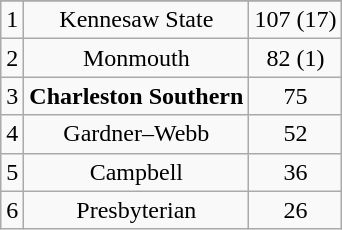<table class="wikitable">
<tr align="center">
</tr>
<tr align="center">
<td>1</td>
<td>Kennesaw State</td>
<td>107 (17)</td>
</tr>
<tr align="center">
<td>2</td>
<td>Monmouth</td>
<td>82 (1)</td>
</tr>
<tr align="center">
<td>3</td>
<td><strong>Charleston Southern</strong></td>
<td>75</td>
</tr>
<tr align="center">
<td>4</td>
<td>Gardner–Webb</td>
<td>52</td>
</tr>
<tr align="center">
<td>5</td>
<td>Campbell</td>
<td>36</td>
</tr>
<tr align="center">
<td>6</td>
<td>Presbyterian</td>
<td>26</td>
</tr>
</table>
